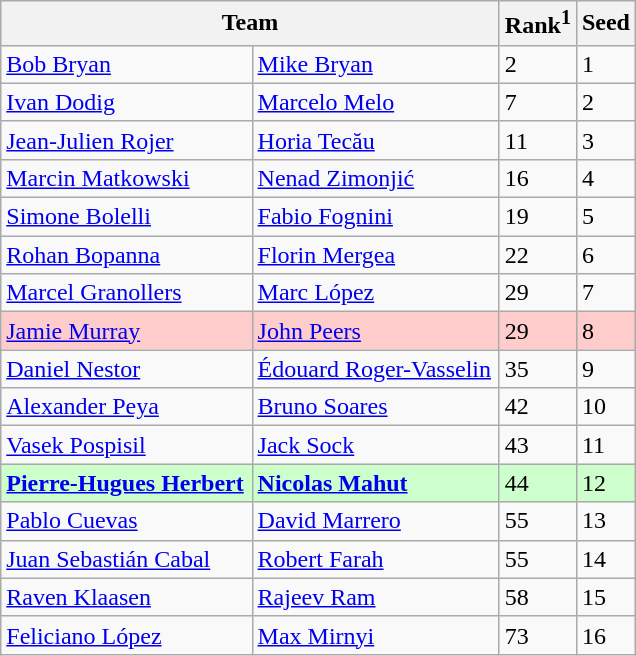<table class="wikitable">
<tr>
<th width="325" colspan=2>Team</th>
<th>Rank<sup>1</sup></th>
<th>Seed</th>
</tr>
<tr>
<td> <a href='#'>Bob Bryan</a></td>
<td> <a href='#'>Mike Bryan</a></td>
<td>2</td>
<td>1</td>
</tr>
<tr>
<td> <a href='#'>Ivan Dodig</a></td>
<td> <a href='#'>Marcelo Melo</a></td>
<td>7</td>
<td>2</td>
</tr>
<tr>
<td> <a href='#'>Jean-Julien Rojer</a></td>
<td> <a href='#'>Horia Tecău</a></td>
<td>11</td>
<td>3</td>
</tr>
<tr>
<td> <a href='#'>Marcin Matkowski</a></td>
<td> <a href='#'>Nenad Zimonjić</a></td>
<td>16</td>
<td>4</td>
</tr>
<tr>
<td> <a href='#'>Simone Bolelli</a></td>
<td> <a href='#'>Fabio Fognini</a></td>
<td>19</td>
<td>5</td>
</tr>
<tr>
<td> <a href='#'>Rohan Bopanna</a></td>
<td> <a href='#'>Florin Mergea</a></td>
<td>22</td>
<td>6</td>
</tr>
<tr>
<td> <a href='#'>Marcel Granollers</a></td>
<td> <a href='#'>Marc López</a></td>
<td>29</td>
<td>7</td>
</tr>
<tr style="background:#fcc;">
<td> <a href='#'>Jamie Murray</a></td>
<td> <a href='#'>John Peers</a></td>
<td>29</td>
<td>8</td>
</tr>
<tr>
<td> <a href='#'>Daniel Nestor</a></td>
<td> <a href='#'>Édouard Roger-Vasselin</a></td>
<td>35</td>
<td>9</td>
</tr>
<tr>
<td> <a href='#'>Alexander Peya</a></td>
<td> <a href='#'>Bruno Soares</a></td>
<td>42</td>
<td>10</td>
</tr>
<tr>
<td> <a href='#'>Vasek Pospisil</a></td>
<td> <a href='#'>Jack Sock</a></td>
<td>43</td>
<td>11</td>
</tr>
<tr style="background:#cfc;">
<td><strong> <a href='#'>Pierre-Hugues Herbert</a> </strong></td>
<td><strong> <a href='#'>Nicolas Mahut</a> </strong></td>
<td>44</td>
<td>12</td>
</tr>
<tr>
<td> <a href='#'>Pablo Cuevas</a></td>
<td> <a href='#'>David Marrero</a></td>
<td>55</td>
<td>13</td>
</tr>
<tr>
<td> <a href='#'>Juan Sebastián Cabal</a></td>
<td> <a href='#'>Robert Farah</a></td>
<td>55</td>
<td>14</td>
</tr>
<tr>
<td> <a href='#'>Raven Klaasen</a></td>
<td> <a href='#'>Rajeev Ram</a></td>
<td>58</td>
<td>15</td>
</tr>
<tr>
<td> <a href='#'>Feliciano López</a></td>
<td> <a href='#'>Max Mirnyi</a></td>
<td>73</td>
<td>16</td>
</tr>
</table>
